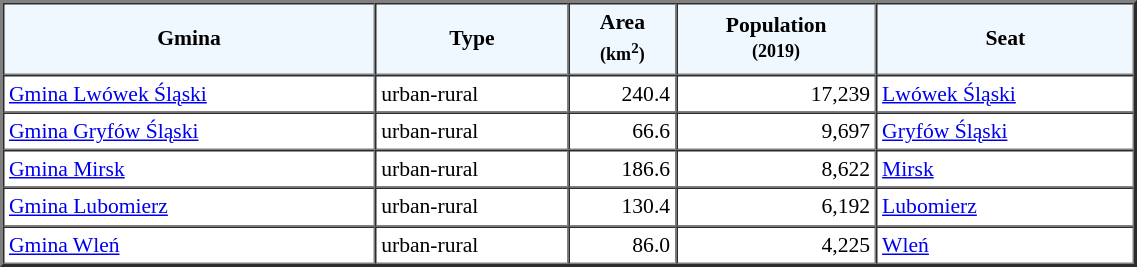<table width="60%" border="2" cellpadding="3" cellspacing="0" style="font-size:90%;line-height:120%;">
<tr bgcolor="F0F8FF">
<td style="text-align:center;"><strong>Gmina</strong></td>
<td style="text-align:center;"><strong>Type</strong></td>
<td style="text-align:center;"><strong>Area<br><small>(km<sup>2</sup>)</small></strong></td>
<td style="text-align:center;"><strong>Population<br><small>(2019)</small></strong></td>
<td style="text-align:center;"><strong>Seat</strong></td>
</tr>
<tr>
<td><a href='#'>Gmina Lwówek Śląski</a></td>
<td>urban-rural</td>
<td style="text-align:right;">240.4</td>
<td style="text-align:right;">17,239</td>
<td><a href='#'>Lwówek Śląski</a></td>
</tr>
<tr>
<td><a href='#'>Gmina Gryfów Śląski</a></td>
<td>urban-rural</td>
<td style="text-align:right;">66.6</td>
<td style="text-align:right;">9,697</td>
<td><a href='#'>Gryfów Śląski</a></td>
</tr>
<tr>
<td><a href='#'>Gmina Mirsk</a></td>
<td>urban-rural</td>
<td style="text-align:right;">186.6</td>
<td style="text-align:right;">8,622</td>
<td><a href='#'>Mirsk</a></td>
</tr>
<tr>
<td><a href='#'>Gmina Lubomierz</a></td>
<td>urban-rural</td>
<td style="text-align:right;">130.4</td>
<td style="text-align:right;">6,192</td>
<td><a href='#'>Lubomierz</a></td>
</tr>
<tr>
<td><a href='#'>Gmina Wleń</a></td>
<td>urban-rural</td>
<td style="text-align:right;">86.0</td>
<td style="text-align:right;">4,225</td>
<td><a href='#'>Wleń</a></td>
</tr>
<tr>
</tr>
</table>
